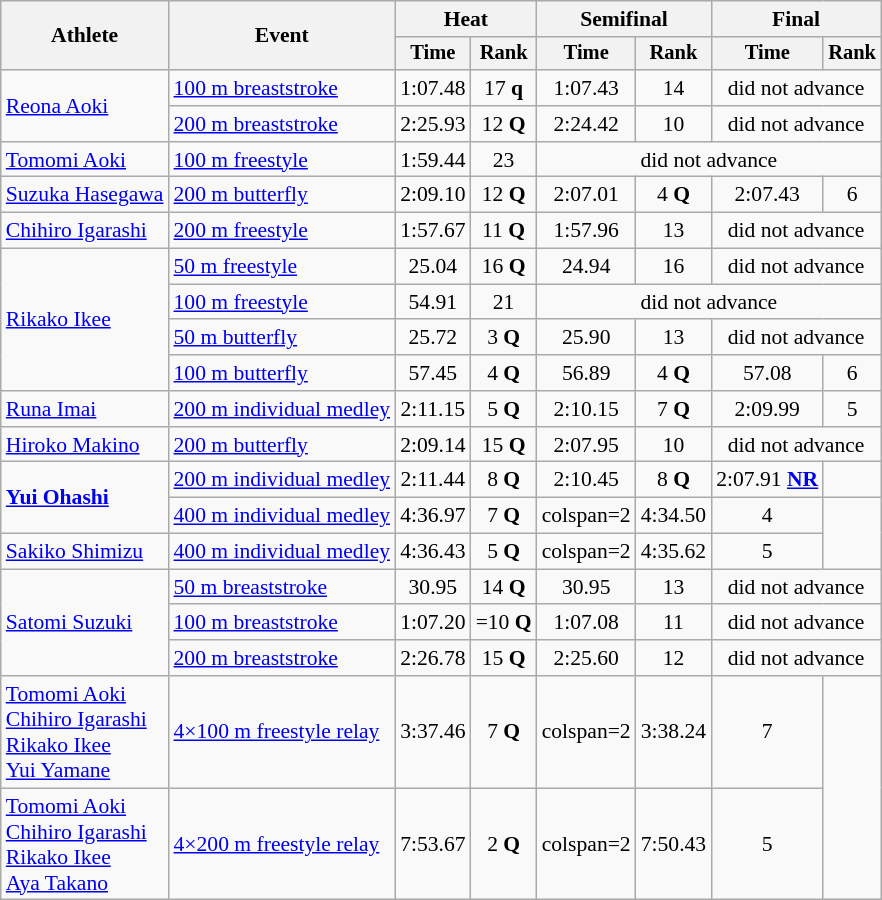<table class=wikitable style="font-size:90%">
<tr>
<th rowspan="2">Athlete</th>
<th rowspan="2">Event</th>
<th colspan="2">Heat</th>
<th colspan="2">Semifinal</th>
<th colspan="2">Final</th>
</tr>
<tr style="font-size:95%">
<th>Time</th>
<th>Rank</th>
<th>Time</th>
<th>Rank</th>
<th>Time</th>
<th>Rank</th>
</tr>
<tr align=center>
<td align=left rowspan=2><a href='#'>Reona Aoki</a></td>
<td align=left><a href='#'>100 m breaststroke</a></td>
<td>1:07.48</td>
<td>17 <strong>q</strong></td>
<td>1:07.43</td>
<td>14</td>
<td colspan=2>did not advance</td>
</tr>
<tr align=center>
<td align=left><a href='#'>200 m breaststroke</a></td>
<td>2:25.93</td>
<td>12 <strong>Q</strong></td>
<td>2:24.42</td>
<td>10</td>
<td colspan=2>did not advance</td>
</tr>
<tr align=center>
<td align=left><a href='#'>Tomomi Aoki</a></td>
<td align=left><a href='#'>100 m freestyle</a></td>
<td>1:59.44</td>
<td>23</td>
<td colspan=4>did not advance</td>
</tr>
<tr align=center>
<td align=left><a href='#'>Suzuka Hasegawa</a></td>
<td align=left><a href='#'>200 m butterfly</a></td>
<td>2:09.10</td>
<td>12 <strong>Q</strong></td>
<td>2:07.01</td>
<td>4 <strong>Q</strong></td>
<td>2:07.43</td>
<td>6</td>
</tr>
<tr align=center>
<td align=left><a href='#'>Chihiro Igarashi</a></td>
<td align=left><a href='#'>200 m freestyle</a></td>
<td>1:57.67</td>
<td>11 <strong>Q</strong></td>
<td>1:57.96</td>
<td>13</td>
<td colspan=2>did not advance</td>
</tr>
<tr align=center>
<td align=left rowspan=4><a href='#'>Rikako Ikee</a></td>
<td align=left><a href='#'>50 m freestyle</a></td>
<td>25.04</td>
<td>16 <strong>Q</strong></td>
<td>24.94</td>
<td>16</td>
<td colspan=2>did not advance</td>
</tr>
<tr align=center>
<td align=left><a href='#'>100 m freestyle</a></td>
<td>54.91</td>
<td>21</td>
<td colspan=4>did not advance</td>
</tr>
<tr align=center>
<td align=left><a href='#'>50 m butterfly</a></td>
<td>25.72</td>
<td>3 <strong>Q</strong></td>
<td>25.90</td>
<td>13</td>
<td colspan=2>did not advance</td>
</tr>
<tr align=center>
<td align=left><a href='#'>100 m butterfly</a></td>
<td>57.45</td>
<td>4 <strong>Q</strong></td>
<td>56.89</td>
<td>4 <strong>Q</strong></td>
<td>57.08</td>
<td>6</td>
</tr>
<tr align=center>
<td align=left><a href='#'>Runa Imai</a></td>
<td align=left><a href='#'>200 m individual medley</a></td>
<td>2:11.15</td>
<td>5 <strong>Q</strong></td>
<td>2:10.15</td>
<td>7 <strong>Q</strong></td>
<td>2:09.99</td>
<td>5</td>
</tr>
<tr align=center>
<td align=left><a href='#'>Hiroko Makino</a></td>
<td align=left><a href='#'>200 m butterfly</a></td>
<td>2:09.14</td>
<td>15 <strong>Q</strong></td>
<td>2:07.95</td>
<td>10</td>
<td colspan=2>did not advance</td>
</tr>
<tr align=center>
<td align=left rowspan=2><strong><a href='#'>Yui Ohashi</a></strong></td>
<td align=left><a href='#'>200 m individual medley</a></td>
<td>2:11.44</td>
<td>8 <strong>Q</strong></td>
<td>2:10.45</td>
<td>8 <strong>Q</strong></td>
<td>2:07.91 <strong><a href='#'>NR</a></strong></td>
<td></td>
</tr>
<tr align=center>
<td align=left><a href='#'>400 m individual medley</a></td>
<td>4:36.97</td>
<td>7 <strong>Q</strong></td>
<td>colspan=2 </td>
<td>4:34.50</td>
<td>4</td>
</tr>
<tr align=center>
<td align=left><a href='#'>Sakiko Shimizu</a></td>
<td align=left><a href='#'>400 m individual medley</a></td>
<td>4:36.43</td>
<td>5 <strong>Q</strong></td>
<td>colspan=2 </td>
<td>4:35.62</td>
<td>5</td>
</tr>
<tr align=center>
<td align=left rowspan=3><a href='#'>Satomi Suzuki</a></td>
<td align=left><a href='#'>50 m breaststroke</a></td>
<td>30.95</td>
<td>14 <strong>Q</strong></td>
<td>30.95</td>
<td>13</td>
<td colspan=2>did not advance</td>
</tr>
<tr align=center>
<td align=left><a href='#'>100 m breaststroke</a></td>
<td>1:07.20</td>
<td>=10 <strong>Q</strong></td>
<td>1:07.08</td>
<td>11</td>
<td colspan=2>did not advance</td>
</tr>
<tr align=center>
<td align=left><a href='#'>200 m breaststroke</a></td>
<td>2:26.78</td>
<td>15 <strong>Q</strong></td>
<td>2:25.60</td>
<td>12</td>
<td colspan=2>did not advance</td>
</tr>
<tr align=center>
<td align=left><a href='#'>Tomomi Aoki</a><br><a href='#'>Chihiro Igarashi</a><br><a href='#'>Rikako Ikee</a><br><a href='#'>Yui Yamane</a></td>
<td align=left><a href='#'>4×100 m freestyle relay</a></td>
<td>3:37.46</td>
<td>7 <strong>Q</strong></td>
<td>colspan=2 </td>
<td>3:38.24</td>
<td>7</td>
</tr>
<tr align=center>
<td align=left><a href='#'>Tomomi Aoki</a><br><a href='#'>Chihiro Igarashi</a><br><a href='#'>Rikako Ikee</a><br><a href='#'>Aya Takano</a></td>
<td align=left><a href='#'>4×200 m freestyle relay</a></td>
<td>7:53.67</td>
<td>2 <strong>Q</strong></td>
<td>colspan=2 </td>
<td>7:50.43</td>
<td>5</td>
</tr>
</table>
